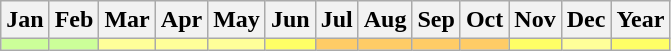<table class="wikitable">
<tr>
<th><strong>Jan</strong></th>
<th><strong>Feb</strong></th>
<th><strong>Mar</strong></th>
<th><strong>Apr</strong></th>
<th><strong>May</strong></th>
<th><strong>Jun</strong></th>
<th><strong>Jul</strong></th>
<th><strong>Aug</strong></th>
<th><strong>Sep</strong></th>
<th><strong>Oct</strong></th>
<th><strong>Nov</strong></th>
<th><strong>Dec</strong></th>
<th><strong>Year</strong></th>
</tr>
<tr>
<td style="background: #CCFF99; color: black;"></td>
<td style="background: #CCFF99; color: black;"></td>
<td style="background: #FFFF99; color: black;"></td>
<td style="background: #FFFF99; color: black;"></td>
<td style="background: #FFFF99; color: black;"></td>
<td style="background: #FFFF66; color: black;"></td>
<td style="background: #FFCC66; color: black;"></td>
<td style="background: #FFCC66; color: black;"></td>
<td style="background: #FFCC66; color: black;"></td>
<td style="background: #FFCC66; color: black;"></td>
<td style="background: #FFFF66; color: black;"></td>
<td style="background: #FFFF99; color: black;"></td>
<td style="background: #FFFF66; color: black;"></td>
</tr>
</table>
